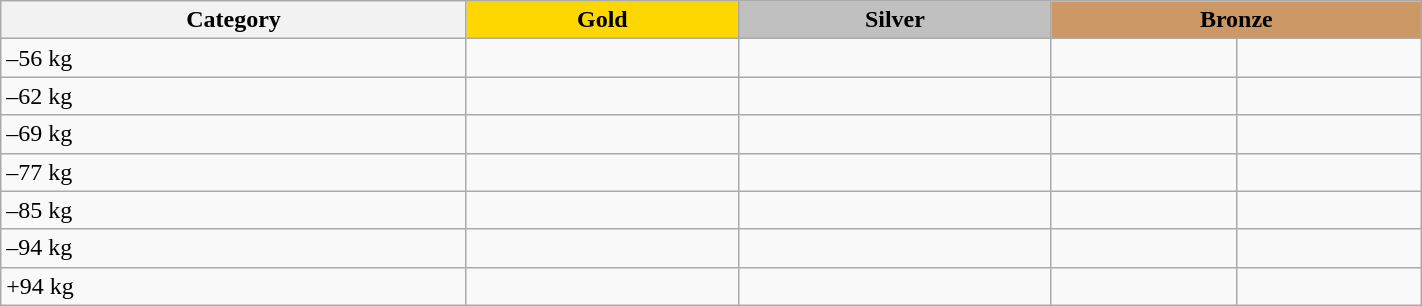<table class=wikitable width=75%>
<tr>
<th>Category</th>
<th style="background: gold">Gold</th>
<th style="background: silver">Silver</th>
<th style="background: #cc9966" colspan=2>Bronze</th>
</tr>
<tr>
<td>–56 kg</td>
<td></td>
<td></td>
<td></td>
<td></td>
</tr>
<tr>
<td>–62 kg</td>
<td></td>
<td></td>
<td></td>
<td></td>
</tr>
<tr>
<td>–69 kg</td>
<td></td>
<td></td>
<td></td>
<td></td>
</tr>
<tr>
<td>–77 kg</td>
<td></td>
<td></td>
<td></td>
<td></td>
</tr>
<tr>
<td>–85 kg</td>
<td></td>
<td></td>
<td></td>
<td></td>
</tr>
<tr>
<td>–94 kg</td>
<td></td>
<td></td>
<td></td>
<td></td>
</tr>
<tr>
<td>+94 kg</td>
<td></td>
<td></td>
<td></td>
<td></td>
</tr>
</table>
